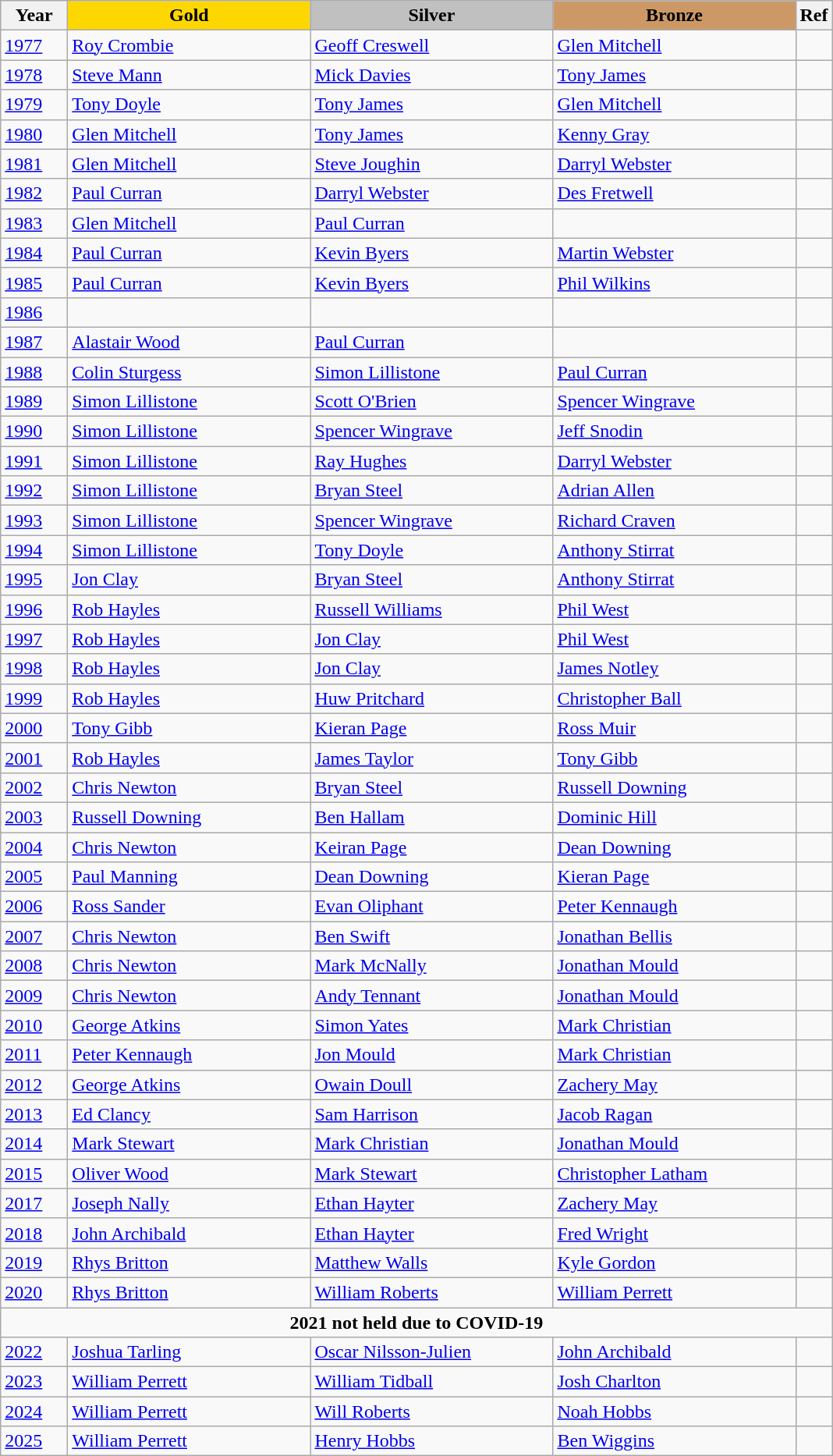<table class="wikitable" style="font-size: 100%">
<tr>
<th width=50>Year</th>
<th width=200 style="background-color: gold;">Gold</th>
<th width=200 style="background-color: silver;">Silver</th>
<th width=200 style="background-color: #cc9966;">Bronze</th>
<th width=20>Ref</th>
</tr>
<tr>
<td><a href='#'>1977</a></td>
<td><a href='#'>Roy Crombie</a></td>
<td><a href='#'>Geoff Creswell</a></td>
<td><a href='#'>Glen Mitchell</a></td>
<td></td>
</tr>
<tr>
<td><a href='#'>1978</a></td>
<td><a href='#'>Steve Mann</a></td>
<td><a href='#'>Mick Davies</a></td>
<td><a href='#'>Tony James</a></td>
<td></td>
</tr>
<tr>
<td><a href='#'>1979</a></td>
<td><a href='#'>Tony Doyle</a></td>
<td><a href='#'>Tony James</a></td>
<td><a href='#'>Glen Mitchell</a></td>
<td></td>
</tr>
<tr>
<td><a href='#'>1980</a></td>
<td><a href='#'>Glen Mitchell</a></td>
<td><a href='#'>Tony James</a></td>
<td><a href='#'>Kenny Gray</a></td>
<td></td>
</tr>
<tr>
<td><a href='#'>1981</a></td>
<td><a href='#'>Glen Mitchell</a></td>
<td><a href='#'>Steve Joughin</a></td>
<td><a href='#'>Darryl Webster</a></td>
<td></td>
</tr>
<tr>
<td><a href='#'>1982</a></td>
<td><a href='#'>Paul Curran</a></td>
<td><a href='#'>Darryl Webster</a></td>
<td><a href='#'>Des Fretwell</a></td>
<td></td>
</tr>
<tr>
<td><a href='#'>1983</a></td>
<td><a href='#'>Glen Mitchell</a></td>
<td><a href='#'>Paul Curran</a></td>
<td></td>
<td></td>
</tr>
<tr>
<td><a href='#'>1984</a></td>
<td><a href='#'>Paul Curran</a></td>
<td><a href='#'>Kevin Byers</a></td>
<td><a href='#'>Martin Webster</a></td>
<td></td>
</tr>
<tr>
<td><a href='#'>1985</a></td>
<td><a href='#'>Paul Curran</a></td>
<td><a href='#'>Kevin Byers</a></td>
<td><a href='#'>Phil Wilkins</a></td>
<td></td>
</tr>
<tr>
<td><a href='#'>1986</a></td>
<td></td>
<td></td>
<td></td>
<td></td>
</tr>
<tr>
<td><a href='#'>1987</a></td>
<td><a href='#'>Alastair Wood</a></td>
<td><a href='#'>Paul Curran</a></td>
<td></td>
<td></td>
</tr>
<tr>
<td><a href='#'>1988</a></td>
<td><a href='#'>Colin Sturgess</a></td>
<td><a href='#'>Simon Lillistone</a></td>
<td><a href='#'>Paul Curran</a></td>
<td></td>
</tr>
<tr>
<td><a href='#'>1989</a></td>
<td><a href='#'>Simon Lillistone</a></td>
<td><a href='#'>Scott O'Brien</a></td>
<td><a href='#'>Spencer Wingrave</a></td>
<td></td>
</tr>
<tr>
<td><a href='#'>1990</a></td>
<td><a href='#'>Simon Lillistone</a></td>
<td><a href='#'>Spencer Wingrave</a></td>
<td><a href='#'>Jeff Snodin</a></td>
<td></td>
</tr>
<tr>
<td><a href='#'>1991</a></td>
<td><a href='#'>Simon Lillistone</a></td>
<td><a href='#'>Ray Hughes</a></td>
<td><a href='#'>Darryl Webster</a></td>
<td></td>
</tr>
<tr>
<td><a href='#'>1992</a></td>
<td><a href='#'>Simon Lillistone</a></td>
<td><a href='#'>Bryan Steel</a></td>
<td><a href='#'>Adrian Allen</a></td>
<td></td>
</tr>
<tr>
<td><a href='#'>1993</a></td>
<td><a href='#'>Simon Lillistone</a></td>
<td><a href='#'>Spencer Wingrave</a></td>
<td><a href='#'>Richard Craven</a></td>
<td></td>
</tr>
<tr>
<td><a href='#'>1994</a></td>
<td><a href='#'>Simon Lillistone</a></td>
<td><a href='#'>Tony Doyle</a></td>
<td><a href='#'>Anthony Stirrat</a></td>
<td></td>
</tr>
<tr>
<td><a href='#'>1995</a></td>
<td><a href='#'>Jon Clay</a></td>
<td><a href='#'>Bryan Steel</a></td>
<td><a href='#'>Anthony Stirrat</a></td>
<td></td>
</tr>
<tr>
<td><a href='#'>1996</a></td>
<td><a href='#'>Rob Hayles</a></td>
<td><a href='#'>Russell Williams</a></td>
<td><a href='#'>Phil West</a></td>
<td></td>
</tr>
<tr>
<td><a href='#'>1997</a></td>
<td><a href='#'>Rob Hayles</a></td>
<td><a href='#'>Jon Clay</a></td>
<td><a href='#'>Phil West</a></td>
<td></td>
</tr>
<tr>
<td><a href='#'>1998</a></td>
<td><a href='#'>Rob Hayles</a></td>
<td><a href='#'>Jon Clay</a></td>
<td><a href='#'>James Notley</a></td>
<td></td>
</tr>
<tr>
<td><a href='#'>1999</a></td>
<td><a href='#'>Rob Hayles</a></td>
<td><a href='#'>Huw Pritchard</a></td>
<td><a href='#'>Christopher Ball</a></td>
<td></td>
</tr>
<tr>
<td><a href='#'>2000</a></td>
<td><a href='#'>Tony Gibb</a></td>
<td><a href='#'>Kieran Page</a></td>
<td><a href='#'>Ross Muir</a></td>
<td></td>
</tr>
<tr>
<td><a href='#'>2001</a></td>
<td><a href='#'>Rob Hayles</a></td>
<td><a href='#'>James Taylor</a></td>
<td><a href='#'>Tony Gibb</a></td>
<td></td>
</tr>
<tr>
<td><a href='#'>2002</a></td>
<td><a href='#'>Chris Newton</a></td>
<td><a href='#'>Bryan Steel</a></td>
<td><a href='#'>Russell Downing</a></td>
<td></td>
</tr>
<tr>
<td><a href='#'>2003</a></td>
<td><a href='#'>Russell Downing</a></td>
<td><a href='#'>Ben Hallam</a></td>
<td><a href='#'>Dominic Hill</a></td>
<td></td>
</tr>
<tr>
<td><a href='#'>2004</a></td>
<td><a href='#'>Chris Newton</a></td>
<td><a href='#'>Keiran Page</a></td>
<td><a href='#'>Dean Downing</a></td>
<td></td>
</tr>
<tr>
<td><a href='#'>2005</a></td>
<td><a href='#'>Paul Manning</a></td>
<td><a href='#'>Dean Downing</a></td>
<td><a href='#'>Kieran Page</a></td>
<td></td>
</tr>
<tr>
<td><a href='#'>2006</a></td>
<td><a href='#'>Ross Sander</a></td>
<td><a href='#'>Evan Oliphant</a></td>
<td><a href='#'>Peter Kennaugh</a></td>
<td></td>
</tr>
<tr>
<td><a href='#'>2007</a></td>
<td><a href='#'>Chris Newton</a></td>
<td><a href='#'>Ben Swift</a></td>
<td><a href='#'>Jonathan Bellis</a></td>
<td></td>
</tr>
<tr>
<td><a href='#'>2008</a></td>
<td><a href='#'>Chris Newton</a></td>
<td><a href='#'>Mark McNally</a></td>
<td><a href='#'>Jonathan Mould</a></td>
<td></td>
</tr>
<tr>
<td><a href='#'>2009</a></td>
<td><a href='#'>Chris Newton</a></td>
<td><a href='#'>Andy Tennant</a></td>
<td><a href='#'>Jonathan Mould</a></td>
<td></td>
</tr>
<tr>
<td><a href='#'>2010</a></td>
<td><a href='#'>George Atkins</a></td>
<td><a href='#'>Simon Yates</a></td>
<td><a href='#'>Mark Christian</a></td>
<td></td>
</tr>
<tr>
<td><a href='#'>2011</a></td>
<td><a href='#'>Peter Kennaugh</a></td>
<td><a href='#'>Jon Mould</a></td>
<td><a href='#'>Mark Christian</a></td>
<td></td>
</tr>
<tr>
<td><a href='#'>2012</a></td>
<td><a href='#'>George Atkins</a></td>
<td><a href='#'>Owain Doull</a></td>
<td><a href='#'>Zachery May</a></td>
<td></td>
</tr>
<tr>
<td><a href='#'>2013</a></td>
<td><a href='#'>Ed Clancy</a></td>
<td><a href='#'>Sam Harrison</a></td>
<td><a href='#'>Jacob Ragan</a></td>
<td></td>
</tr>
<tr>
<td><a href='#'>2014</a></td>
<td><a href='#'>Mark Stewart</a></td>
<td><a href='#'>Mark Christian</a></td>
<td><a href='#'>Jonathan Mould</a></td>
<td></td>
</tr>
<tr>
<td><a href='#'>2015</a></td>
<td><a href='#'>Oliver Wood</a></td>
<td><a href='#'>Mark Stewart</a></td>
<td><a href='#'>Christopher Latham</a></td>
<td></td>
</tr>
<tr>
<td><a href='#'>2017</a></td>
<td><a href='#'>Joseph Nally</a></td>
<td><a href='#'>Ethan Hayter</a></td>
<td><a href='#'>Zachery May</a></td>
<td></td>
</tr>
<tr>
<td><a href='#'>2018</a></td>
<td><a href='#'>John Archibald</a></td>
<td><a href='#'>Ethan Hayter</a></td>
<td><a href='#'>Fred Wright</a></td>
<td></td>
</tr>
<tr>
<td><a href='#'>2019</a></td>
<td><a href='#'>Rhys Britton</a></td>
<td><a href='#'>Matthew Walls</a></td>
<td><a href='#'>Kyle Gordon</a></td>
<td></td>
</tr>
<tr>
<td><a href='#'>2020</a></td>
<td><a href='#'>Rhys Britton</a></td>
<td><a href='#'>William Roberts</a></td>
<td><a href='#'>William Perrett</a></td>
<td></td>
</tr>
<tr>
<td colspan=5 align=center><strong>2021 not held due to COVID-19</strong></td>
</tr>
<tr>
<td><a href='#'>2022</a></td>
<td><a href='#'>Joshua Tarling</a></td>
<td><a href='#'>Oscar Nilsson-Julien</a></td>
<td><a href='#'>John Archibald</a></td>
<td></td>
</tr>
<tr>
<td><a href='#'>2023</a></td>
<td><a href='#'>William Perrett</a></td>
<td><a href='#'>William Tidball</a></td>
<td><a href='#'>Josh Charlton</a></td>
<td></td>
</tr>
<tr>
<td><a href='#'>2024</a></td>
<td><a href='#'>William Perrett</a></td>
<td><a href='#'>Will Roberts</a></td>
<td><a href='#'>Noah Hobbs</a></td>
<td></td>
</tr>
<tr>
<td><a href='#'>2025</a></td>
<td><a href='#'>William Perrett</a></td>
<td><a href='#'>Henry Hobbs</a></td>
<td><a href='#'>Ben Wiggins</a></td>
<td></td>
</tr>
</table>
